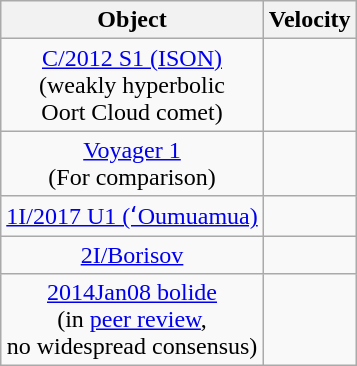<table class="wikitable floatright" style="text-align:center";>
<tr>
<th>Object</th>
<th>Velocity</th>
</tr>
<tr>
<td><a href='#'>C/2012 S1 (ISON)</a><br>(weakly hyperbolic<br>Oort Cloud comet)</td>
<td></td>
</tr>
<tr>
<td><a href='#'>Voyager 1</a><br>(For comparison)</td>
<td></td>
</tr>
<tr>
<td><a href='#'>1I/2017 U1 (ʻOumuamua)</a></td>
<td></td>
</tr>
<tr>
<td><a href='#'>2I/Borisov</a></td>
<td></td>
</tr>
<tr>
<td><a href='#'>2014Jan08 bolide</a><br>(in <a href='#'>peer review</a>,<br> no widespread consensus)</td>
<td></td>
</tr>
</table>
